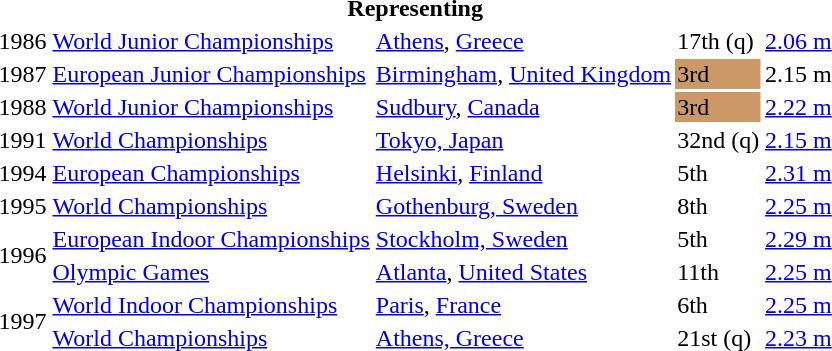<table>
<tr>
<th colspan="5">Representing </th>
</tr>
<tr>
<td>1986</td>
<td><a href='#'>World Junior Championships</a></td>
<td><a href='#'>Athens</a>, <a href='#'>Greece</a></td>
<td>17th (q)</td>
<td><a href='#'>2.06 m</a></td>
</tr>
<tr>
<td>1987</td>
<td><a href='#'>European Junior Championships</a></td>
<td><a href='#'>Birmingham</a>, <a href='#'>United Kingdom</a></td>
<td bgcolor="cc9966">3rd</td>
<td>2.15 m</td>
</tr>
<tr>
<td>1988</td>
<td><a href='#'>World Junior Championships</a></td>
<td><a href='#'>Sudbury</a>, <a href='#'>Canada</a></td>
<td bgcolor="cc9966">3rd</td>
<td><a href='#'>2.22 m</a></td>
</tr>
<tr>
<td>1991</td>
<td><a href='#'>World Championships</a></td>
<td><a href='#'>Tokyo, Japan</a></td>
<td>32nd (q)</td>
<td><a href='#'>2.15 m</a></td>
</tr>
<tr>
<td>1994</td>
<td><a href='#'>European Championships</a></td>
<td><a href='#'>Helsinki</a>, <a href='#'>Finland</a></td>
<td>5th</td>
<td><a href='#'>2.31 m</a></td>
</tr>
<tr>
<td>1995</td>
<td><a href='#'>World Championships</a></td>
<td><a href='#'>Gothenburg, Sweden</a></td>
<td>8th</td>
<td><a href='#'>2.25 m</a></td>
</tr>
<tr>
<td rowspan=2>1996</td>
<td><a href='#'>European Indoor Championships</a></td>
<td><a href='#'>Stockholm, Sweden</a></td>
<td>5th</td>
<td><a href='#'>2.29 m</a></td>
</tr>
<tr>
<td><a href='#'>Olympic Games</a></td>
<td><a href='#'>Atlanta</a>, <a href='#'>United States</a></td>
<td>11th</td>
<td><a href='#'>2.25 m</a></td>
</tr>
<tr>
<td rowspan=2>1997</td>
<td><a href='#'>World Indoor Championships</a></td>
<td><a href='#'>Paris</a>, <a href='#'>France</a></td>
<td>6th</td>
<td><a href='#'>2.25 m</a></td>
</tr>
<tr>
<td><a href='#'>World Championships</a></td>
<td><a href='#'>Athens, Greece</a></td>
<td>21st (q)</td>
<td><a href='#'>2.23 m</a></td>
</tr>
</table>
